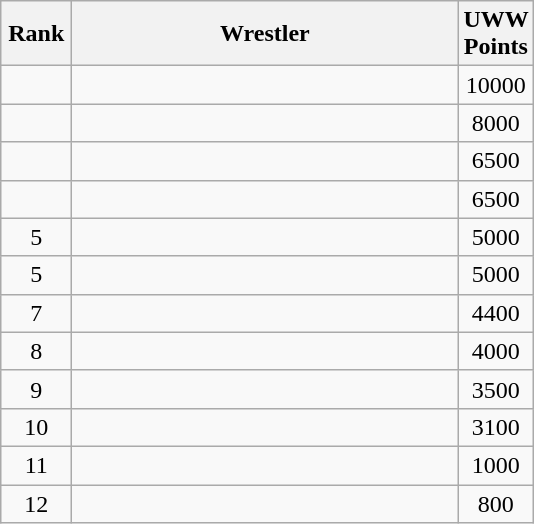<table class="wikitable" style="text-align: center;">
<tr>
<th width=40>Rank</th>
<th width=250>Wrestler</th>
<th width=40>UWW Points</th>
</tr>
<tr>
<td></td>
<td align="left"></td>
<td>10000</td>
</tr>
<tr>
<td></td>
<td align="left"></td>
<td>8000</td>
</tr>
<tr>
<td></td>
<td align="left"></td>
<td>6500</td>
</tr>
<tr>
<td></td>
<td align="left"></td>
<td>6500</td>
</tr>
<tr>
<td>5</td>
<td align="left"></td>
<td>5000</td>
</tr>
<tr>
<td>5</td>
<td align="left"></td>
<td>5000</td>
</tr>
<tr>
<td>7</td>
<td align="left"></td>
<td>4400</td>
</tr>
<tr>
<td>8</td>
<td align="left"></td>
<td>4000</td>
</tr>
<tr>
<td>9</td>
<td align="left"></td>
<td>3500</td>
</tr>
<tr>
<td>10</td>
<td align="left"></td>
<td>3100</td>
</tr>
<tr>
<td>11</td>
<td align="left"></td>
<td>1000</td>
</tr>
<tr>
<td>12</td>
<td align="left"></td>
<td>800</td>
</tr>
</table>
